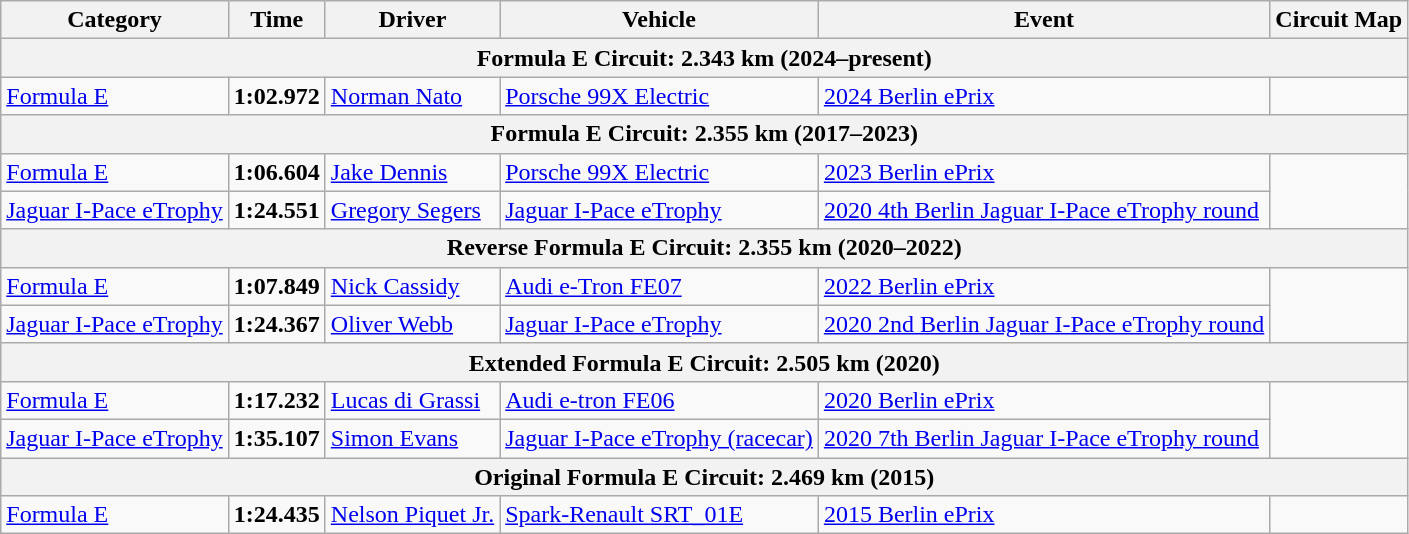<table class="wikitable">
<tr>
<th>Category</th>
<th>Time</th>
<th>Driver</th>
<th>Vehicle</th>
<th>Event</th>
<th>Circuit Map</th>
</tr>
<tr>
<th colspan=6>Formula E Circuit: 2.343 km (2024–present)</th>
</tr>
<tr>
<td><a href='#'>Formula E</a></td>
<td><strong>1:02.972</strong></td>
<td><a href='#'>Norman Nato</a></td>
<td><a href='#'>Porsche 99X Electric</a></td>
<td><a href='#'>2024 Berlin ePrix</a></td>
<td rowspan = 1></td>
</tr>
<tr>
<th colspan=6>Formula E Circuit: 2.355 km (2017–2023)</th>
</tr>
<tr>
<td><a href='#'>Formula E</a></td>
<td><strong>1:06.604</strong></td>
<td><a href='#'>Jake Dennis</a></td>
<td><a href='#'>Porsche 99X Electric</a></td>
<td><a href='#'>2023 Berlin ePrix</a></td>
<td rowspan="2"></td>
</tr>
<tr>
<td><a href='#'>Jaguar I-Pace eTrophy</a></td>
<td><strong>1:24.551</strong></td>
<td><a href='#'>Gregory Segers</a></td>
<td><a href='#'>Jaguar I-Pace eTrophy</a></td>
<td><a href='#'>2020 4th Berlin Jaguar I-Pace eTrophy round</a></td>
</tr>
<tr>
<th colspan=6>Reverse Formula E Circuit: 2.355 km (2020–2022)</th>
</tr>
<tr>
<td><a href='#'>Formula E</a></td>
<td><strong>1:07.849</strong></td>
<td><a href='#'>Nick Cassidy</a></td>
<td><a href='#'>Audi e-Tron FE07</a></td>
<td><a href='#'>2022 Berlin ePrix</a></td>
<td rowspan = 2></td>
</tr>
<tr>
<td><a href='#'>Jaguar I-Pace eTrophy</a></td>
<td><strong>1:24.367</strong></td>
<td><a href='#'>Oliver Webb</a></td>
<td><a href='#'>Jaguar I-Pace eTrophy</a></td>
<td><a href='#'>2020 2nd Berlin Jaguar I-Pace eTrophy round</a></td>
</tr>
<tr>
<th colspan=6>Extended Formula E Circuit: 2.505 km (2020)</th>
</tr>
<tr>
<td><a href='#'>Formula E</a></td>
<td><strong>1:17.232</strong></td>
<td><a href='#'>Lucas di Grassi</a></td>
<td><a href='#'>Audi e-tron FE06</a></td>
<td><a href='#'>2020 Berlin ePrix</a></td>
<td rowspan = 2></td>
</tr>
<tr>
<td><a href='#'>Jaguar I-Pace eTrophy</a></td>
<td><strong>1:35.107</strong></td>
<td><a href='#'>Simon Evans</a></td>
<td><a href='#'>Jaguar I-Pace eTrophy (racecar)</a></td>
<td><a href='#'>2020 7th Berlin Jaguar I-Pace eTrophy round</a></td>
</tr>
<tr>
<th colspan=6>Original Formula E Circuit: 2.469 km (2015)</th>
</tr>
<tr>
<td><a href='#'>Formula E</a></td>
<td><strong>1:24.435</strong></td>
<td><a href='#'>Nelson Piquet Jr.</a></td>
<td><a href='#'>Spark-Renault SRT_01E</a></td>
<td><a href='#'>2015 Berlin ePrix</a></td>
<td></td>
</tr>
</table>
